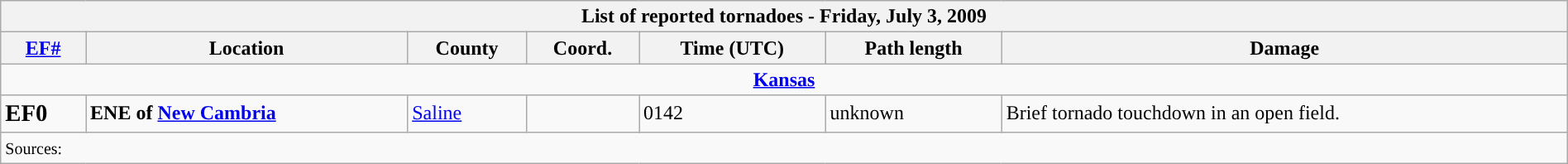<table class="wikitable collapsible" style="width:100%;">
<tr>
<th colspan="7">List of reported tornadoes - Friday, July 3, 2009</th>
</tr>
<tr>
<th><a href='#'>EF#</a></th>
<th>Location</th>
<th>County</th>
<th>Coord.</th>
<th>Time (UTC)</th>
<th>Path length</th>
<th>Damage</th>
</tr>
<tr>
<td colspan="7" style="text-align:center;"><strong><a href='#'>Kansas</a></strong></td>
</tr>
<tr>
<td><big><strong>EF0</strong></big></td>
<td><strong>ENE of <a href='#'>New Cambria</a></strong></td>
<td><a href='#'>Saline</a></td>
<td></td>
<td>0142</td>
<td>unknown</td>
<td>Brief tornado touchdown in an open field.</td>
</tr>
<tr>
<td colspan="7"><small>Sources: </small></td>
</tr>
</table>
